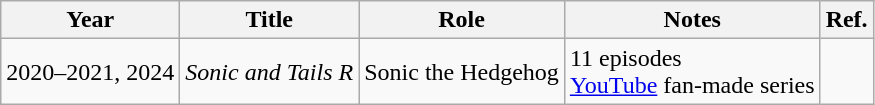<table class="wikitable sortable">
<tr>
<th>Year</th>
<th>Title</th>
<th>Role</th>
<th>Notes</th>
<th>Ref.</th>
</tr>
<tr>
<td>2020–2021, 2024</td>
<td><em>Sonic and Tails R</em></td>
<td>Sonic the Hedgehog</td>
<td>11 episodes<br><a href='#'>YouTube</a> fan-made series</td>
<td></td>
</tr>
</table>
